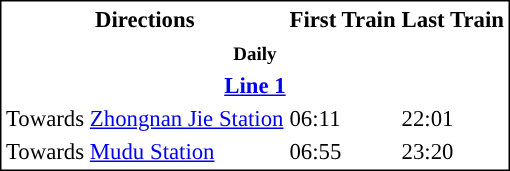<table style="text-align:centre; font-size:95%; border:1px solid black">
<tr>
<th>Directions</th>
<th>First Train</th>
<th>Last Train</th>
</tr>
<tr>
<th colspan="5" style="text-align:center"><small>Daily</small></th>
</tr>
<tr>
<th colspan="8" style="background-color:#"><a href='#'>Line 1</a></th>
</tr>
<tr>
<td>Towards <a href='#'>Zhongnan Jie Station</a></td>
<td>06:11</td>
<td>22:01</td>
</tr>
<tr>
<td>Towards <a href='#'>Mudu Station</a></td>
<td>06:55</td>
<td>23:20</td>
</tr>
</table>
